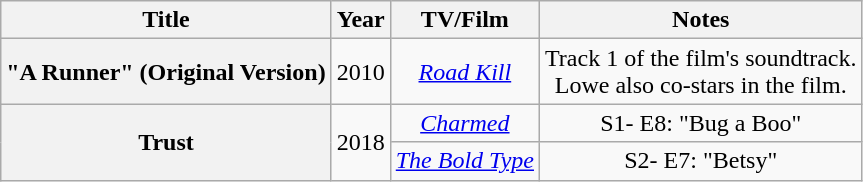<table class="wikitable plainrowheaders" style="text-align:center;">
<tr>
<th scope="col">Title</th>
<th>Year</th>
<th>TV/Film</th>
<th>Notes</th>
</tr>
<tr>
<th scope="row">"A Runner" (Original Version)</th>
<td>2010</td>
<td><a href='#'><em>Road Kill</em></a></td>
<td>Track 1 of the film's soundtrack.<br>Lowe also co-stars in the film.</td>
</tr>
<tr>
<th rowspan="2" scope="row">Trust</th>
<td rowspan="2">2018</td>
<td><a href='#'><em>Charmed</em></a></td>
<td>S1- E8: "Bug a Boo"</td>
</tr>
<tr>
<td><em><a href='#'>The Bold Type</a></em></td>
<td>S2- E7: "Betsy"</td>
</tr>
</table>
